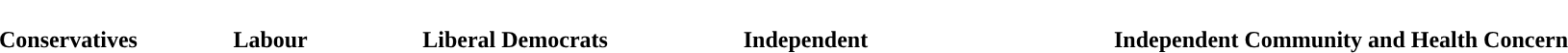<table style="width:100%; text-align:center;">
<tr>
</tr>
<tr style="color:white;">
<td style="background:"><strong>21</strong></td>
<td style="background:"><strong>4</strong></td>
<td style="background:"><strong>3</strong></td>
<td style="background:"><strong>3</strong></td>
<td style="background:"><strong>2</strong></td>
</tr>
<tr>
<td><span><strong>Conservatives</strong></span></td>
<td><span><strong>Labour</strong></span></td>
<td><span><strong>Liberal Democrats</strong></span></td>
<td><span><strong>Independent</strong></span></td>
<td><span><strong>Independent Community and Health Concern</strong></span></td>
</tr>
</table>
